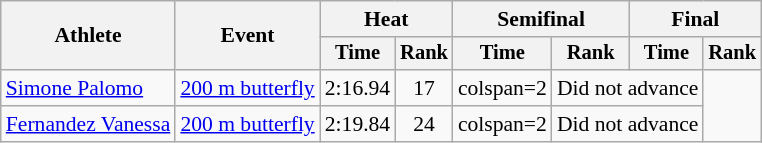<table class=wikitable style="font-size:90%">
<tr>
<th rowspan=2>Athlete</th>
<th rowspan=2>Event</th>
<th colspan="2">Heat</th>
<th colspan="2">Semifinal</th>
<th colspan="2">Final</th>
</tr>
<tr style="font-size:95%">
<th>Time</th>
<th>Rank</th>
<th>Time</th>
<th>Rank</th>
<th>Time</th>
<th>Rank</th>
</tr>
<tr align=center>
<td align=left><a href='#'>Simone Palomo</a></td>
<td align=left><a href='#'>200 m butterfly</a></td>
<td>2:16.94</td>
<td>17</td>
<td>colspan=2 </td>
<td colspan=2>Did not advance</td>
</tr>
<tr align=center>
<td align=left><a href='#'>Fernandez Vanessa</a></td>
<td align=left><a href='#'>200 m butterfly</a></td>
<td>2:19.84</td>
<td>24</td>
<td>colspan=2 </td>
<td colspan=2>Did not advance</td>
</tr>
</table>
